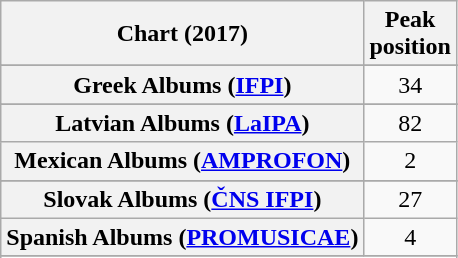<table class="wikitable sortable plainrowheaders" style="text-align:center">
<tr>
<th scope="col">Chart (2017)</th>
<th scope="col">Peak<br> position</th>
</tr>
<tr>
</tr>
<tr>
</tr>
<tr>
</tr>
<tr>
</tr>
<tr>
</tr>
<tr>
</tr>
<tr>
</tr>
<tr>
</tr>
<tr>
</tr>
<tr>
</tr>
<tr>
</tr>
<tr>
</tr>
<tr>
<th scope="row">Greek Albums (<a href='#'>IFPI</a>)</th>
<td>34</td>
</tr>
<tr>
</tr>
<tr>
</tr>
<tr>
<th scope="row">Latvian Albums (<a href='#'>LaIPA</a>)</th>
<td>82</td>
</tr>
<tr>
<th scope="row">Mexican Albums (<a href='#'>AMPROFON</a>)</th>
<td>2</td>
</tr>
<tr>
</tr>
<tr>
</tr>
<tr>
</tr>
<tr>
</tr>
<tr>
</tr>
<tr>
<th scope="row">Slovak Albums (<a href='#'>ČNS IFPI</a>)</th>
<td>27</td>
</tr>
<tr>
<th scope="row">Spanish Albums (<a href='#'>PROMUSICAE</a>)</th>
<td>4</td>
</tr>
<tr>
</tr>
<tr>
</tr>
<tr>
</tr>
<tr>
</tr>
<tr>
</tr>
</table>
